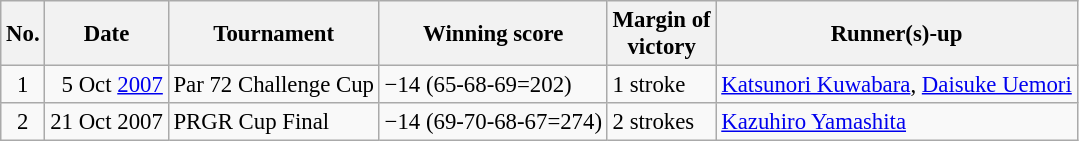<table class="wikitable" style="font-size:95%;">
<tr>
<th>No.</th>
<th>Date</th>
<th>Tournament</th>
<th>Winning score</th>
<th>Margin of<br>victory</th>
<th>Runner(s)-up</th>
</tr>
<tr>
<td align=center>1</td>
<td align=right>5 Oct <a href='#'>2007</a></td>
<td>Par 72 Challenge Cup</td>
<td>−14 (65-68-69=202)</td>
<td>1 stroke</td>
<td> <a href='#'>Katsunori Kuwabara</a>,  <a href='#'>Daisuke Uemori</a></td>
</tr>
<tr>
<td align=center>2</td>
<td align=right>21 Oct 2007</td>
<td>PRGR Cup Final</td>
<td>−14 (69-70-68-67=274)</td>
<td>2 strokes</td>
<td> <a href='#'>Kazuhiro Yamashita</a></td>
</tr>
</table>
